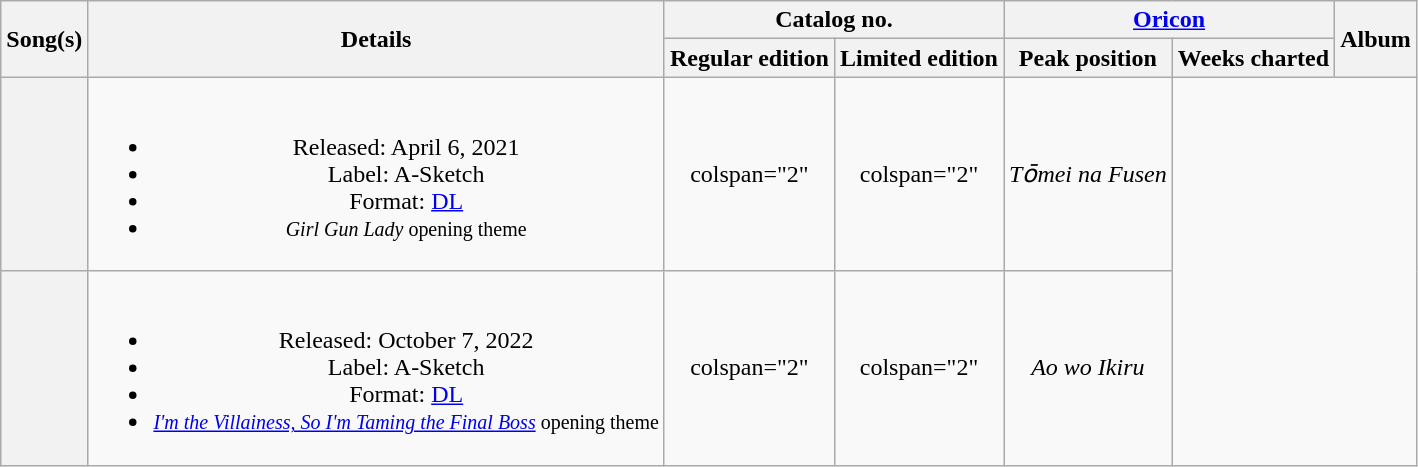<table class="wikitable plainrowheaders" style="text-align:center;" border="1">
<tr>
<th rowspan="2">Song(s)</th>
<th rowspan="2">Details</th>
<th colspan="2">Catalog no.</th>
<th colspan="2"><a href='#'>Oricon</a></th>
<th rowspan="2">Album</th>
</tr>
<tr>
<th>Regular edition</th>
<th>Limited edition</th>
<th>Peak position</th>
<th>Weeks charted</th>
</tr>
<tr>
<th scope="row"></th>
<td><br><ul><li>Released: April 6, 2021</li><li>Label: A-Sketch</li><li>Format: <a href='#'>DL</a></li><li><small><em>Girl Gun Lady</em> opening theme</small></li></ul></td>
<td>colspan="2" </td>
<td>colspan="2" </td>
<td><em>Tо̄mei na Fusen</em></td>
</tr>
<tr>
<th scope="row"></th>
<td><br><ul><li>Released: October 7, 2022</li><li>Label: A-Sketch</li><li>Format: <a href='#'>DL</a></li><li><small><em><a href='#'>I'm the Villainess, So I'm Taming the Final Boss</a></em> opening theme</small></li></ul></td>
<td>colspan="2" </td>
<td>colspan="2" </td>
<td><em>Ao wo Ikiru</em></td>
</tr>
</table>
